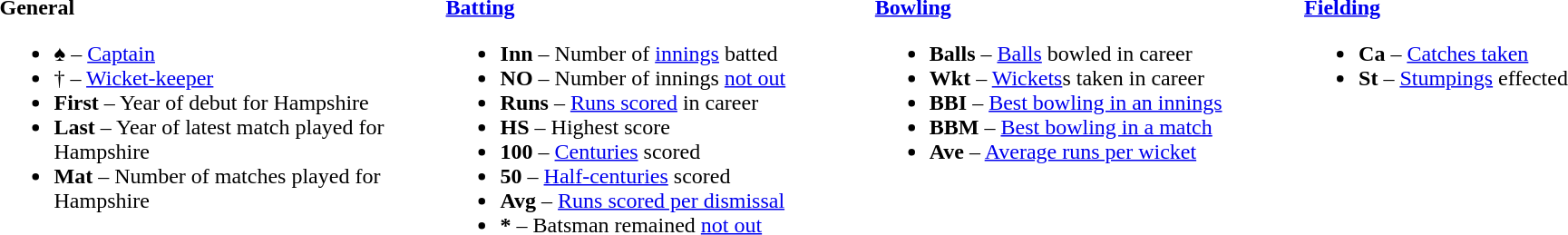<table>
<tr>
<td valign="top" style="width:26%"><br><strong>General</strong><ul><li>♠ – <a href='#'>Captain</a></li><li>† – <a href='#'>Wicket-keeper</a></li><li><strong>First</strong> – Year of debut for Hampshire</li><li><strong>Last</strong> – Year of latest match played for Hampshire</li><li><strong>Mat</strong> – Number of matches played for Hampshire</li></ul></td>
<td valign="top" style="width:25%"><br><strong><a href='#'>Batting</a></strong><ul><li><strong>Inn</strong> – Number of <a href='#'>innings</a> batted</li><li><strong>NO</strong> – Number of innings <a href='#'>not out</a></li><li><strong>Runs</strong> – <a href='#'>Runs scored</a> in career</li><li><strong>HS</strong> – Highest score</li><li><strong>100</strong> – <a href='#'>Centuries</a> scored</li><li><strong>50</strong> – <a href='#'>Half-centuries</a> scored</li><li><strong>Avg</strong> – <a href='#'>Runs scored per dismissal</a></li><li><strong>*</strong> – Batsman remained <a href='#'>not out</a></li></ul></td>
<td valign="top" style="width:25%"><br><strong><a href='#'>Bowling</a></strong><ul><li><strong>Balls</strong> – <a href='#'>Balls</a> bowled in career</li><li><strong>Wkt</strong> – <a href='#'>Wickets</a>s taken in career</li><li><strong>BBI</strong> – <a href='#'>Best bowling in an innings</a></li><li><strong>BBM</strong> – <a href='#'>Best bowling in a match</a></li><li><strong>Ave</strong> – <a href='#'>Average runs per wicket</a></li></ul></td>
<td valign="top" style="width:24%"><br><strong><a href='#'>Fielding</a></strong><ul><li><strong>Ca</strong> – <a href='#'>Catches taken</a></li><li><strong>St</strong> – <a href='#'>Stumpings</a> effected</li></ul></td>
</tr>
</table>
